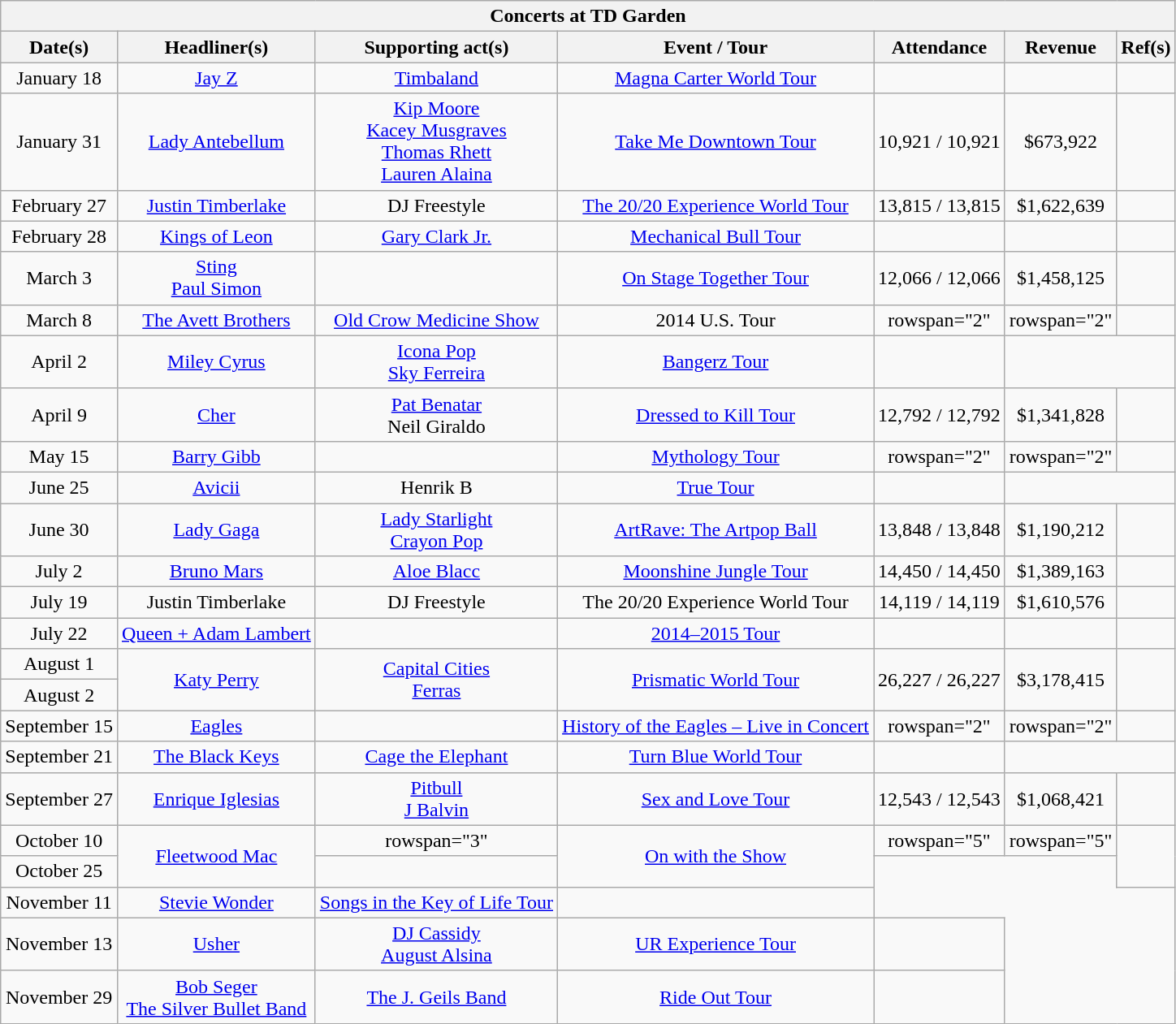<table class="wikitable mw-collapsible mw-collapsed" style="text-align:center;">
<tr>
<th colspan="7">Concerts at TD Garden</th>
</tr>
<tr>
<th>Date(s)</th>
<th>Headliner(s)</th>
<th>Supporting act(s)</th>
<th>Event / Tour</th>
<th>Attendance</th>
<th>Revenue</th>
<th>Ref(s)</th>
</tr>
<tr>
<td>January 18</td>
<td><a href='#'>Jay Z</a></td>
<td><a href='#'>Timbaland</a></td>
<td><a href='#'>Magna Carter World Tour</a></td>
<td></td>
<td></td>
<td></td>
</tr>
<tr>
<td>January 31</td>
<td><a href='#'>Lady Antebellum</a></td>
<td><a href='#'>Kip Moore</a><br><a href='#'>Kacey Musgraves</a><br><a href='#'>Thomas Rhett</a><br><a href='#'>Lauren Alaina</a></td>
<td><a href='#'>Take Me Downtown Tour</a></td>
<td>10,921 / 10,921</td>
<td>$673,922</td>
<td></td>
</tr>
<tr>
<td>February 27</td>
<td><a href='#'>Justin Timberlake</a></td>
<td>DJ Freestyle</td>
<td><a href='#'>The 20/20 Experience World Tour</a></td>
<td>13,815 / 13,815</td>
<td>$1,622,639</td>
<td></td>
</tr>
<tr>
<td>February 28</td>
<td><a href='#'>Kings of Leon</a></td>
<td><a href='#'>Gary Clark Jr.</a></td>
<td><a href='#'>Mechanical Bull Tour</a></td>
<td></td>
<td></td>
<td></td>
</tr>
<tr>
<td>March 3</td>
<td><a href='#'>Sting</a><br><a href='#'>Paul Simon</a></td>
<td></td>
<td><a href='#'>On Stage Together Tour</a></td>
<td>12,066 / 12,066</td>
<td>$1,458,125</td>
<td></td>
</tr>
<tr>
<td>March 8</td>
<td><a href='#'>The Avett Brothers</a></td>
<td><a href='#'>Old Crow Medicine Show</a></td>
<td>2014 U.S. Tour</td>
<td>rowspan="2" </td>
<td>rowspan="2" </td>
<td></td>
</tr>
<tr>
<td>April 2</td>
<td><a href='#'>Miley Cyrus</a></td>
<td><a href='#'>Icona Pop</a><br><a href='#'>Sky Ferreira</a></td>
<td><a href='#'>Bangerz Tour</a></td>
<td></td>
</tr>
<tr>
<td>April 9</td>
<td><a href='#'>Cher</a></td>
<td><a href='#'>Pat Benatar</a><br>Neil Giraldo</td>
<td><a href='#'>Dressed to Kill Tour</a></td>
<td>12,792 / 12,792</td>
<td>$1,341,828</td>
<td></td>
</tr>
<tr>
<td>May 15</td>
<td><a href='#'>Barry Gibb</a></td>
<td></td>
<td><a href='#'>Mythology Tour</a></td>
<td>rowspan="2" </td>
<td>rowspan="2" </td>
<td></td>
</tr>
<tr>
<td>June 25</td>
<td><a href='#'>Avicii</a></td>
<td>Henrik B</td>
<td><a href='#'>True Tour</a></td>
<td></td>
</tr>
<tr>
<td>June 30</td>
<td><a href='#'>Lady Gaga</a></td>
<td><a href='#'>Lady Starlight</a><br><a href='#'>Crayon Pop</a></td>
<td><a href='#'>ArtRave: The Artpop Ball</a></td>
<td>13,848 / 13,848</td>
<td>$1,190,212</td>
<td></td>
</tr>
<tr>
<td>July 2</td>
<td><a href='#'>Bruno Mars</a></td>
<td><a href='#'>Aloe Blacc</a></td>
<td><a href='#'>Moonshine Jungle Tour</a></td>
<td>14,450 / 14,450</td>
<td>$1,389,163</td>
<td></td>
</tr>
<tr>
<td>July 19</td>
<td>Justin Timberlake</td>
<td>DJ Freestyle</td>
<td>The 20/20 Experience World Tour</td>
<td>14,119 / 14,119</td>
<td>$1,610,576</td>
<td></td>
</tr>
<tr>
<td>July 22</td>
<td><a href='#'>Queen + Adam Lambert</a></td>
<td></td>
<td><a href='#'>2014–2015 Tour</a></td>
<td></td>
<td></td>
<td></td>
</tr>
<tr>
<td>August 1</td>
<td rowspan="2"><a href='#'>Katy Perry</a></td>
<td rowspan="2"><a href='#'>Capital Cities</a><br><a href='#'>Ferras</a></td>
<td rowspan="2"><a href='#'>Prismatic World Tour</a></td>
<td rowspan="2">26,227 / 26,227</td>
<td rowspan="2">$3,178,415</td>
<td rowspan="2"></td>
</tr>
<tr>
<td>August 2</td>
</tr>
<tr>
<td>September 15</td>
<td><a href='#'>Eagles</a></td>
<td></td>
<td><a href='#'>History of the Eagles – Live in Concert</a></td>
<td>rowspan="2" </td>
<td>rowspan="2" </td>
<td></td>
</tr>
<tr>
<td>September 21</td>
<td><a href='#'>The Black Keys</a></td>
<td><a href='#'>Cage the Elephant</a></td>
<td><a href='#'>Turn Blue World Tour</a></td>
<td></td>
</tr>
<tr>
<td>September 27</td>
<td><a href='#'>Enrique Iglesias</a></td>
<td><a href='#'>Pitbull</a><br><a href='#'>J Balvin</a></td>
<td><a href='#'>Sex and Love Tour</a></td>
<td>12,543 / 12,543</td>
<td>$1,068,421</td>
<td></td>
</tr>
<tr>
<td>October 10</td>
<td rowspan="2"><a href='#'>Fleetwood Mac</a></td>
<td>rowspan="3" </td>
<td rowspan="2"><a href='#'>On with the Show</a></td>
<td>rowspan="5" </td>
<td>rowspan="5" </td>
<td rowspan="2"></td>
</tr>
<tr>
<td>October 25</td>
</tr>
<tr>
<td>November 11</td>
<td><a href='#'>Stevie Wonder</a></td>
<td><a href='#'>Songs in the Key of Life Tour</a></td>
<td></td>
</tr>
<tr>
<td>November 13</td>
<td><a href='#'>Usher</a></td>
<td><a href='#'>DJ Cassidy</a><br><a href='#'>August Alsina</a></td>
<td><a href='#'>UR Experience Tour</a></td>
<td></td>
</tr>
<tr>
<td>November 29</td>
<td><a href='#'>Bob Seger</a><br><a href='#'>The Silver Bullet Band</a></td>
<td><a href='#'>The J. Geils Band</a></td>
<td><a href='#'>Ride Out Tour</a></td>
<td></td>
</tr>
</table>
